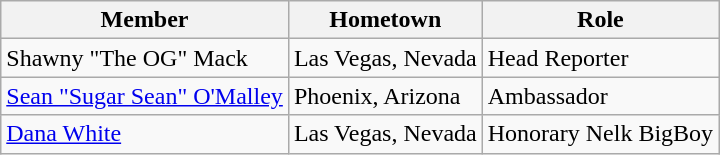<table class="wikitable">
<tr>
<th>Member</th>
<th>Hometown</th>
<th>Role</th>
</tr>
<tr>
<td>Shawny "The OG" Mack</td>
<td>Las Vegas, Nevada</td>
<td>Head Reporter</td>
</tr>
<tr>
<td><a href='#'>Sean "Sugar Sean" O'Malley</a></td>
<td>Phoenix, Arizona</td>
<td>Ambassador</td>
</tr>
<tr>
<td><a href='#'>Dana White</a></td>
<td>Las Vegas, Nevada</td>
<td>Honorary Nelk BigBoy</td>
</tr>
</table>
